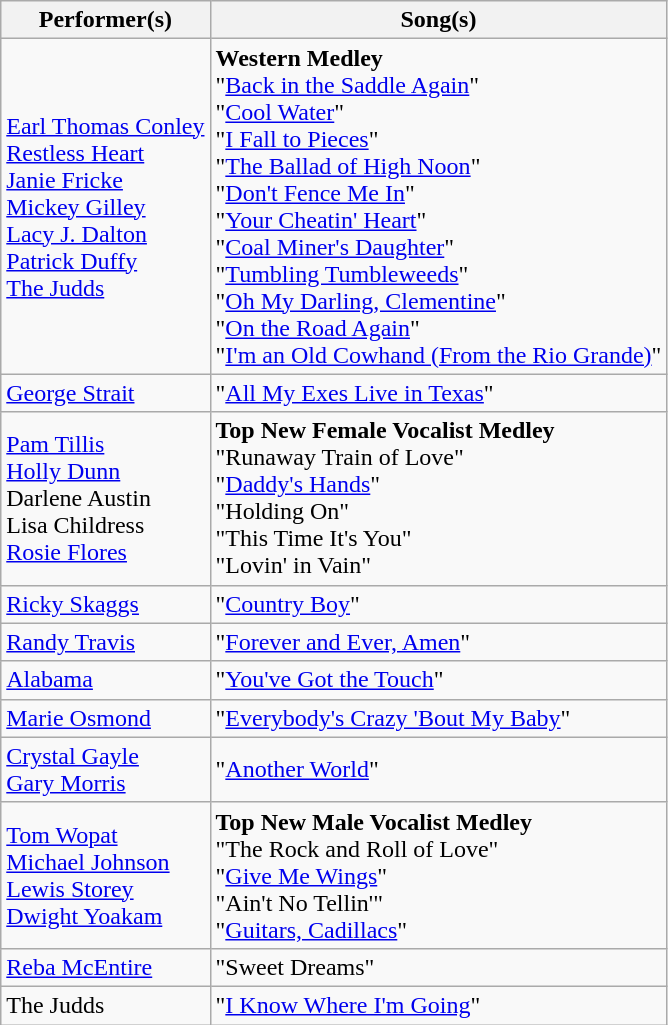<table class="wikitable">
<tr>
<th>Performer(s)</th>
<th>Song(s)</th>
</tr>
<tr>
<td><a href='#'>Earl Thomas Conley</a><br><a href='#'>Restless Heart</a><br><a href='#'>Janie Fricke</a><br><a href='#'>Mickey Gilley</a><br><a href='#'>Lacy J. Dalton</a><br><a href='#'>Patrick Duffy</a><br><a href='#'>The Judds</a></td>
<td><strong>Western Medley</strong><br>"<a href='#'>Back in the Saddle Again</a>"<br>"<a href='#'>Cool Water</a>"<br>"<a href='#'>I Fall to Pieces</a>"<br>"<a href='#'>The Ballad of High Noon</a>"<br>"<a href='#'>Don't Fence Me In</a>"<br>"<a href='#'>Your Cheatin' Heart</a>"<br>"<a href='#'>Coal Miner's Daughter</a>"<br>"<a href='#'>Tumbling Tumbleweeds</a>"<br>"<a href='#'>Oh My Darling, Clementine</a>"<br>"<a href='#'>On the Road Again</a>"<br>"<a href='#'>I'm an Old Cowhand (From the Rio Grande)</a>"</td>
</tr>
<tr>
<td><a href='#'>George Strait</a></td>
<td>"<a href='#'>All My Exes Live in Texas</a>"</td>
</tr>
<tr>
<td><a href='#'>Pam Tillis</a><br><a href='#'>Holly Dunn</a><br>Darlene Austin<br>Lisa Childress<br><a href='#'>Rosie Flores</a></td>
<td><strong>Top New Female Vocalist Medley</strong><br>"Runaway Train of Love"<br>"<a href='#'>Daddy's Hands</a>"<br>"Holding On"<br>"This Time It's You"<br>"Lovin' in Vain"</td>
</tr>
<tr>
<td><a href='#'>Ricky Skaggs</a></td>
<td>"<a href='#'>Country Boy</a>"</td>
</tr>
<tr>
<td><a href='#'>Randy Travis</a></td>
<td>"<a href='#'>Forever and Ever, Amen</a>"</td>
</tr>
<tr>
<td><a href='#'>Alabama</a></td>
<td>"<a href='#'>You've Got the Touch</a>"</td>
</tr>
<tr>
<td><a href='#'>Marie Osmond</a></td>
<td>"<a href='#'>Everybody's Crazy 'Bout My Baby</a>"</td>
</tr>
<tr>
<td><a href='#'>Crystal Gayle</a><br><a href='#'>Gary Morris</a></td>
<td>"<a href='#'>Another World</a>"</td>
</tr>
<tr>
<td><a href='#'>Tom Wopat</a><br><a href='#'>Michael Johnson</a><br><a href='#'>Lewis Storey</a><br><a href='#'>Dwight Yoakam</a></td>
<td><strong>Top New Male Vocalist Medley</strong><br>"The Rock and Roll of Love"<br>"<a href='#'>Give Me Wings</a>"<br>"Ain't No Tellin'"<br>"<a href='#'>Guitars, Cadillacs</a>"</td>
</tr>
<tr>
<td><a href='#'>Reba McEntire</a></td>
<td>"Sweet Dreams"</td>
</tr>
<tr>
<td>The Judds</td>
<td>"<a href='#'>I Know Where I'm Going</a>"</td>
</tr>
</table>
